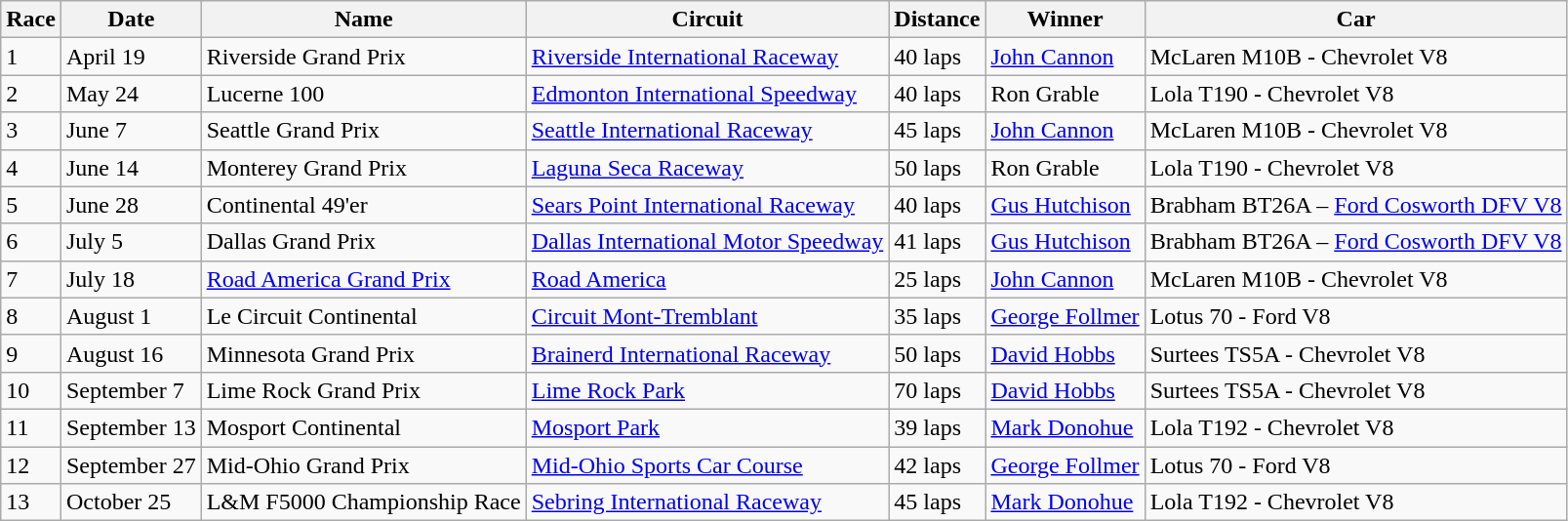<table class="wikitable" border="1">
<tr>
<th>Race </th>
<th>Date </th>
<th>Name</th>
<th>Circuit </th>
<th>Distance</th>
<th>Winner </th>
<th>Car </th>
</tr>
<tr>
<td>1</td>
<td>April 19</td>
<td>Riverside Grand Prix</td>
<td><a href='#'>Riverside International Raceway</a></td>
<td>40 laps</td>
<td> <a href='#'>John Cannon</a></td>
<td>McLaren M10B - Chevrolet V8</td>
</tr>
<tr>
<td>2</td>
<td>May 24</td>
<td>Lucerne 100</td>
<td><a href='#'>Edmonton International Speedway</a></td>
<td>40 laps</td>
<td> Ron Grable</td>
<td>Lola T190 - Chevrolet V8</td>
</tr>
<tr>
<td>3</td>
<td>June 7</td>
<td>Seattle Grand Prix</td>
<td><a href='#'>Seattle International Raceway</a></td>
<td>45 laps</td>
<td> <a href='#'>John Cannon</a></td>
<td>McLaren M10B - Chevrolet V8</td>
</tr>
<tr>
<td>4</td>
<td>June 14</td>
<td>Monterey Grand Prix</td>
<td><a href='#'>Laguna Seca Raceway</a></td>
<td>50 laps</td>
<td> Ron Grable</td>
<td>Lola T190 - Chevrolet V8</td>
</tr>
<tr>
<td>5</td>
<td>June 28</td>
<td>Continental 49'er</td>
<td><a href='#'>Sears Point International Raceway</a></td>
<td>40 laps</td>
<td> <a href='#'>Gus Hutchison</a></td>
<td>Brabham BT26A – <a href='#'>Ford Cosworth DFV V8</a></td>
</tr>
<tr>
<td>6</td>
<td>July 5</td>
<td>Dallas Grand Prix</td>
<td><a href='#'>Dallas International Motor Speedway</a></td>
<td>41 laps</td>
<td> <a href='#'>Gus Hutchison</a></td>
<td>Brabham BT26A – <a href='#'>Ford Cosworth DFV V8</a></td>
</tr>
<tr>
<td>7</td>
<td>July 18</td>
<td><a href='#'>Road America Grand Prix</a></td>
<td><a href='#'>Road America</a></td>
<td>25 laps</td>
<td> <a href='#'>John Cannon</a></td>
<td>McLaren M10B - Chevrolet V8</td>
</tr>
<tr>
<td>8</td>
<td>August 1</td>
<td>Le Circuit Continental</td>
<td><a href='#'>Circuit Mont-Tremblant</a></td>
<td>35 laps</td>
<td> <a href='#'>George Follmer</a></td>
<td>Lotus 70 - Ford V8</td>
</tr>
<tr>
<td>9</td>
<td>August 16</td>
<td>Minnesota Grand Prix</td>
<td><a href='#'>Brainerd International Raceway</a></td>
<td>50 laps</td>
<td> <a href='#'>David Hobbs</a></td>
<td>Surtees TS5A - Chevrolet V8</td>
</tr>
<tr>
<td>10</td>
<td>September 7</td>
<td>Lime Rock Grand Prix</td>
<td><a href='#'>Lime Rock Park</a></td>
<td>70 laps</td>
<td> <a href='#'>David Hobbs</a></td>
<td>Surtees TS5A - Chevrolet V8</td>
</tr>
<tr>
<td>11</td>
<td>September 13</td>
<td>Mosport Continental</td>
<td><a href='#'>Mosport Park</a></td>
<td>39 laps</td>
<td> <a href='#'>Mark Donohue</a></td>
<td>Lola T192 - Chevrolet V8</td>
</tr>
<tr>
<td>12</td>
<td>September 27</td>
<td>Mid-Ohio Grand Prix</td>
<td><a href='#'>Mid-Ohio Sports Car Course</a></td>
<td>42 laps</td>
<td> <a href='#'>George Follmer</a></td>
<td>Lotus 70 - Ford V8</td>
</tr>
<tr>
<td>13</td>
<td>October 25</td>
<td>L&M F5000 Championship Race</td>
<td><a href='#'>Sebring International Raceway</a></td>
<td>45 laps</td>
<td> <a href='#'>Mark Donohue</a></td>
<td>Lola T192 - Chevrolet V8</td>
</tr>
</table>
